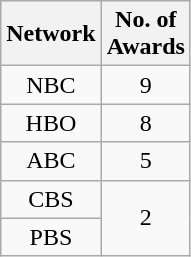<table class="wikitable">
<tr>
<th>Network</th>
<th>No. of<br>Awards</th>
</tr>
<tr style="text-align:center">
<td>NBC</td>
<td>9</td>
</tr>
<tr style="text-align:center">
<td>HBO</td>
<td>8</td>
</tr>
<tr style="text-align:center">
<td>ABC</td>
<td>5</td>
</tr>
<tr style="text-align:center">
<td>CBS</td>
<td rowspan="2">2</td>
</tr>
<tr style="text-align:center">
<td>PBS</td>
</tr>
</table>
